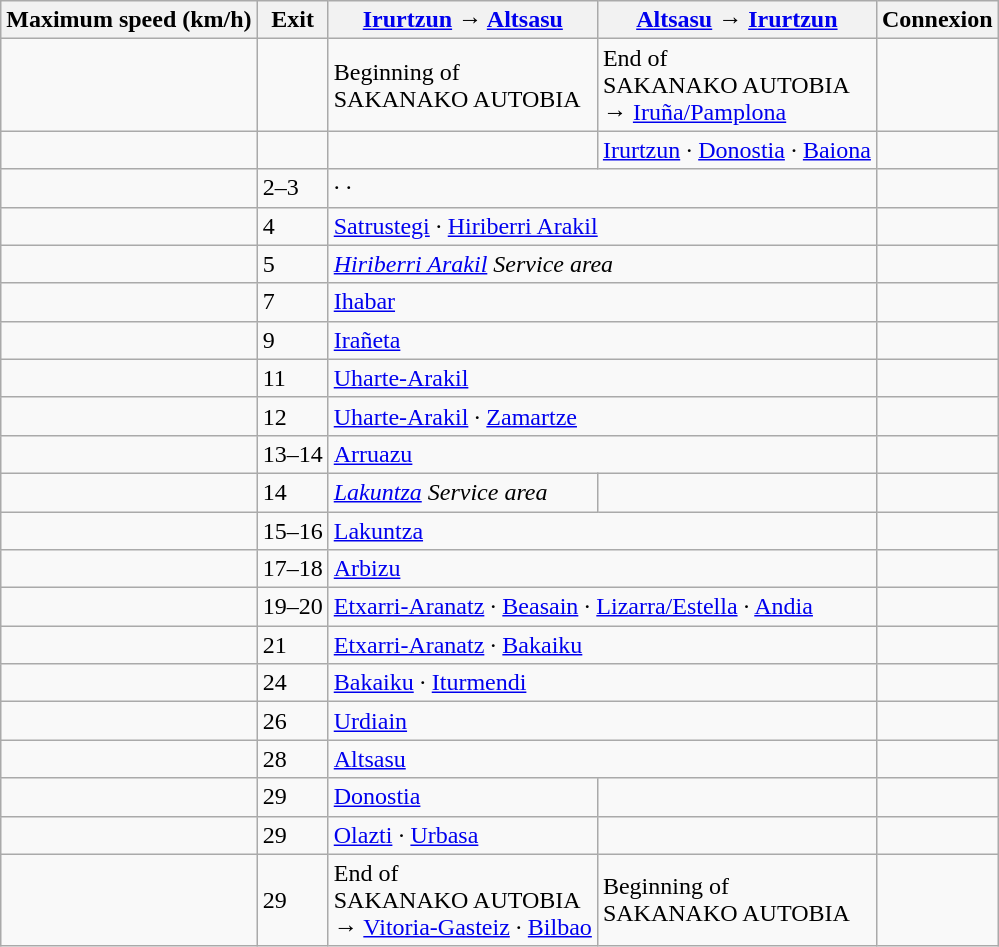<table class="wikitable sortable">
<tr>
<th>Maximum speed (km/h)</th>
<th>Exit</th>
<th><a href='#'>Irurtzun</a> → <a href='#'>Altsasu</a></th>
<th><a href='#'>Altsasu</a> → <a href='#'>Irurtzun</a></th>
<th>Connexion</th>
</tr>
<tr>
<td></td>
<td></td>
<td>Beginning of<br>SAKANAKO AUTOBIA</td>
<td>End of<br>SAKANAKO AUTOBIA<br>→ <a href='#'>Iruña/Pamplona</a></td>
<td></td>
</tr>
<tr>
<td></td>
<td></td>
<td></td>
<td><a href='#'>Irurtzun</a> · <a href='#'>Donostia</a> · <a href='#'>Baiona</a></td>
<td></td>
</tr>
<tr>
<td></td>
<td>2–3</td>
<td colspan="2"> ·  · </td>
<td></td>
</tr>
<tr>
<td></td>
<td>4</td>
<td colspan="2"><a href='#'>Satrustegi</a> · <a href='#'>Hiriberri Arakil</a></td>
<td></td>
</tr>
<tr>
<td></td>
<td>5</td>
<td colspan="2">    <em><a href='#'>Hiriberri Arakil</a></em> <em>Service area</em></td>
<td></td>
</tr>
<tr>
<td></td>
<td>7</td>
<td colspan="2"><a href='#'>Ihabar</a></td>
<td></td>
</tr>
<tr>
<td></td>
<td>9</td>
<td colspan="2"><a href='#'>Irañeta</a></td>
<td></td>
</tr>
<tr>
<td></td>
<td>11</td>
<td colspan="2"> <a href='#'>Uharte-Arakil</a></td>
<td></td>
</tr>
<tr>
<td></td>
<td>12</td>
<td colspan="2"> <a href='#'>Uharte-Arakil</a> ·  <a href='#'>Zamartze</a></td>
<td></td>
</tr>
<tr>
<td></td>
<td>13–14</td>
<td colspan="2"><a href='#'>Arruazu</a></td>
<td></td>
</tr>
<tr>
<td></td>
<td>14</td>
<td>    <em><a href='#'>Lakuntza</a></em> <em>Service area</em></td>
<td></td>
<td></td>
</tr>
<tr>
<td></td>
<td>15–16</td>
<td colspan="2"><a href='#'>Lakuntza</a></td>
<td></td>
</tr>
<tr>
<td></td>
<td>17–18</td>
<td colspan="2"><a href='#'>Arbizu</a></td>
<td></td>
</tr>
<tr>
<td></td>
<td>19–20</td>
<td colspan="2"><a href='#'>Etxarri-Aranatz</a> · <a href='#'>Beasain</a> · <a href='#'>Lizarra/Estella</a> ·  <a href='#'>Andia</a></td>
<td></td>
</tr>
<tr>
<td></td>
<td>21</td>
<td colspan="2"><a href='#'>Etxarri-Aranatz</a> · <a href='#'>Bakaiku</a></td>
<td></td>
</tr>
<tr>
<td></td>
<td>24</td>
<td colspan="2"><a href='#'>Bakaiku</a> · <a href='#'>Iturmendi</a></td>
<td></td>
</tr>
<tr>
<td></td>
<td>26</td>
<td colspan="2"><a href='#'>Urdiain</a></td>
<td></td>
</tr>
<tr>
<td></td>
<td>28</td>
<td colspan="2"><a href='#'>Altsasu</a></td>
<td></td>
</tr>
<tr>
<td></td>
<td>29</td>
<td><a href='#'>Donostia</a></td>
<td></td>
<td></td>
</tr>
<tr>
<td></td>
<td>29</td>
<td><a href='#'>Olazti</a> ·  <a href='#'>Urbasa</a></td>
<td></td>
<td></td>
</tr>
<tr>
<td></td>
<td>29</td>
<td>End of<br>SAKANAKO AUTOBIA<br>→ <a href='#'>Vitoria-Gasteiz</a> · <a href='#'>Bilbao</a></td>
<td>Beginning of<br>SAKANAKO AUTOBIA</td>
<td></td>
</tr>
</table>
